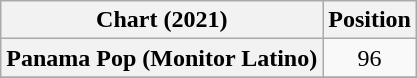<table class="wikitable plainrowheaders sortable" style="text-align:center">
<tr>
<th scope="col">Chart (2021)</th>
<th scope="col">Position</th>
</tr>
<tr>
<th scope="row">Panama Pop (Monitor Latino)</th>
<td>96</td>
</tr>
<tr>
</tr>
</table>
